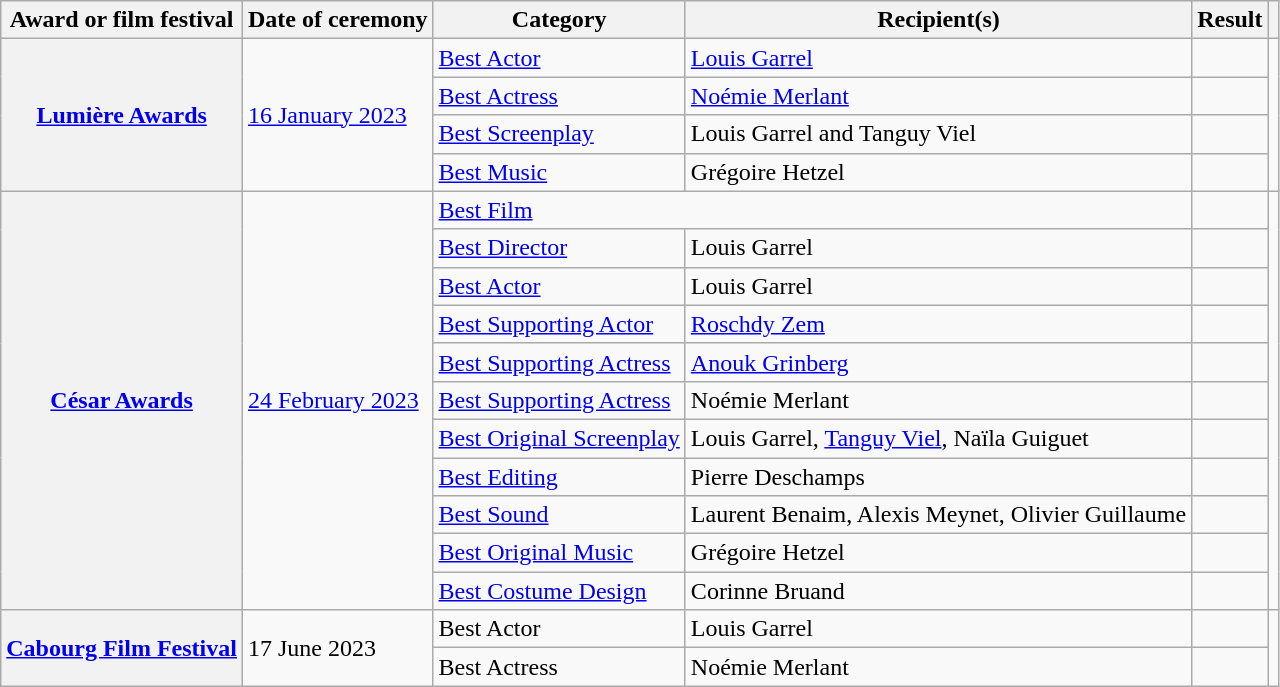<table class="wikitable plainrowheaders sortable">
<tr>
<th scope="col">Award or film festival</th>
<th scope="col">Date of ceremony</th>
<th scope="col">Category</th>
<th scope="col">Recipient(s)</th>
<th scope="col">Result</th>
<th scope="col"></th>
</tr>
<tr>
<th rowspan="4" scope="row"><a href='#'>Lumière Awards</a></th>
<td rowspan="4"><a href='#'>16 January 2023</a></td>
<td><a href='#'>Best Actor</a></td>
<td><a href='#'>Louis Garrel</a></td>
<td></td>
<td rowspan="4" style="text-align:center;"></td>
</tr>
<tr>
<td><a href='#'>Best Actress</a></td>
<td><a href='#'>Noémie Merlant</a></td>
<td></td>
</tr>
<tr>
<td><a href='#'>Best Screenplay</a></td>
<td>Louis Garrel and Tanguy Viel</td>
<td></td>
</tr>
<tr>
<td><a href='#'>Best Music</a></td>
<td>Grégoire Hetzel</td>
<td></td>
</tr>
<tr>
<th rowspan="11" scope="row"><a href='#'>César Awards</a></th>
<td rowspan="11"><a href='#'>24 February 2023</a></td>
<td colspan="2"><a href='#'>Best Film</a></td>
<td></td>
<td rowspan="11" style="text-align:center;"></td>
</tr>
<tr>
<td><a href='#'>Best Director</a></td>
<td>Louis Garrel</td>
<td></td>
</tr>
<tr>
<td><a href='#'>Best Actor</a></td>
<td>Louis Garrel</td>
<td></td>
</tr>
<tr>
<td><a href='#'>Best Supporting Actor</a></td>
<td><a href='#'>Roschdy Zem</a></td>
<td></td>
</tr>
<tr>
<td><a href='#'>Best Supporting Actress</a></td>
<td><a href='#'>Anouk Grinberg</a></td>
<td></td>
</tr>
<tr>
<td><a href='#'>Best Supporting Actress</a></td>
<td>Noémie Merlant</td>
<td></td>
</tr>
<tr>
<td><a href='#'>Best Original Screenplay</a></td>
<td>Louis Garrel, <a href='#'>Tanguy Viel</a>, Naïla Guiguet</td>
<td></td>
</tr>
<tr>
<td><a href='#'>Best Editing</a></td>
<td>Pierre Deschamps</td>
<td></td>
</tr>
<tr>
<td><a href='#'>Best Sound</a></td>
<td>Laurent Benaim, Alexis Meynet, Olivier Guillaume</td>
<td></td>
</tr>
<tr>
<td><a href='#'>Best Original Music</a></td>
<td>Grégoire Hetzel</td>
<td></td>
</tr>
<tr>
<td><a href='#'>Best Costume Design</a></td>
<td>Corinne Bruand</td>
<td></td>
</tr>
<tr>
<th rowspan="2" scope="row"><a href='#'>Cabourg Film Festival</a></th>
<td rowspan="11">17 June 2023</td>
<td>Best Actor</td>
<td>Louis Garrel</td>
<td></td>
<td rowspan="2" style="text-align:center;"></td>
</tr>
<tr>
<td>Best Actress</td>
<td>Noémie Merlant</td>
<td></td>
</tr>
</table>
